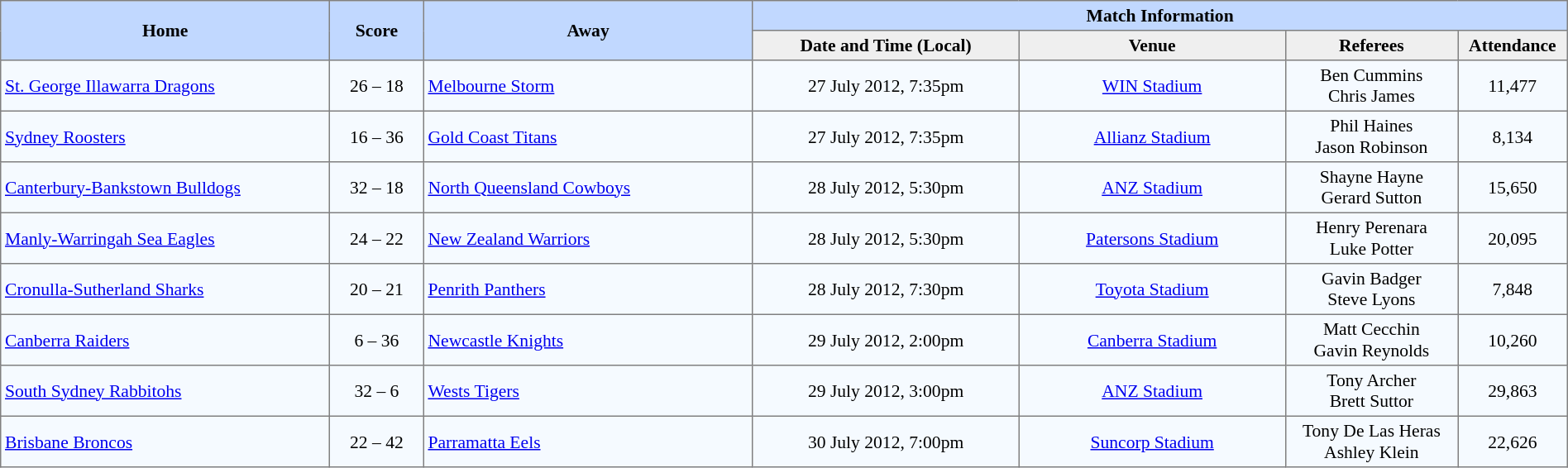<table border="1" cellpadding="3" cellspacing="0" style="border-collapse:collapse; font-size:90%; width:100%;">
<tr style="background:#c1d8ff;">
<th rowspan="2" style="width:21%;">Home</th>
<th rowspan="2" style="width:6%;">Score</th>
<th rowspan="2" style="width:21%;">Away</th>
<th colspan=6>Match Information</th>
</tr>
<tr style="background:#efefef;">
<th width=17%>Date and Time (Local)</th>
<th width=17%>Venue</th>
<th width=11%>Referees</th>
<th width=7%>Attendance</th>
</tr>
<tr style="text-align:center; background:#f5faff;">
<td align=left> <a href='#'>St. George Illawarra Dragons</a></td>
<td>26 – 18</td>
<td align=left> <a href='#'>Melbourne Storm</a></td>
<td>27 July 2012, 7:35pm</td>
<td><a href='#'>WIN Stadium</a></td>
<td>Ben Cummins <br> Chris James</td>
<td>11,477</td>
</tr>
<tr style="text-align:center; background:#f5faff;">
<td align=left> <a href='#'>Sydney Roosters</a></td>
<td>16 – 36</td>
<td align=left> <a href='#'>Gold Coast Titans</a></td>
<td>27 July 2012, 7:35pm</td>
<td><a href='#'>Allianz Stadium</a></td>
<td>Phil Haines <br> Jason Robinson</td>
<td>8,134</td>
</tr>
<tr style="text-align:center; background:#f5faff;">
<td align=left> <a href='#'>Canterbury-Bankstown Bulldogs</a></td>
<td>32 – 18</td>
<td align=left> <a href='#'>North Queensland Cowboys</a></td>
<td>28 July 2012, 5:30pm</td>
<td><a href='#'>ANZ Stadium</a></td>
<td>Shayne Hayne <br> Gerard Sutton</td>
<td>15,650</td>
</tr>
<tr style="text-align:center; background:#f5faff;">
<td align=left> <a href='#'>Manly-Warringah Sea Eagles</a></td>
<td>24 – 22</td>
<td align=left> <a href='#'>New Zealand Warriors</a></td>
<td>28 July 2012, 5:30pm</td>
<td><a href='#'>Patersons Stadium</a></td>
<td>Henry Perenara <br> Luke Potter</td>
<td>20,095</td>
</tr>
<tr style="text-align:center; background:#f5faff;">
<td align=left> <a href='#'>Cronulla-Sutherland Sharks</a></td>
<td>20 – 21</td>
<td align=left> <a href='#'>Penrith Panthers</a></td>
<td>28 July 2012, 7:30pm</td>
<td><a href='#'>Toyota Stadium</a></td>
<td>Gavin Badger <br> Steve Lyons</td>
<td>7,848</td>
</tr>
<tr style="text-align:center; background:#f5faff;">
<td align=left> <a href='#'>Canberra Raiders</a></td>
<td>6 – 36</td>
<td align=left> <a href='#'>Newcastle Knights</a></td>
<td>29 July 2012, 2:00pm</td>
<td><a href='#'>Canberra Stadium</a></td>
<td>Matt Cecchin <br> Gavin Reynolds</td>
<td>10,260</td>
</tr>
<tr style="text-align:center; background:#f5faff;">
<td align=left> <a href='#'>South Sydney Rabbitohs</a></td>
<td>32 – 6</td>
<td align=left> <a href='#'>Wests Tigers</a></td>
<td>29 July 2012, 3:00pm</td>
<td><a href='#'>ANZ Stadium</a></td>
<td>Tony Archer <br> Brett Suttor</td>
<td>29,863</td>
</tr>
<tr style="text-align:center; background:#f5faff;">
<td align=left> <a href='#'>Brisbane Broncos</a></td>
<td>22 – 42</td>
<td align=left> <a href='#'>Parramatta Eels</a></td>
<td>30 July 2012, 7:00pm</td>
<td><a href='#'>Suncorp Stadium</a></td>
<td>Tony De Las Heras <br> Ashley Klein</td>
<td>22,626</td>
</tr>
</table>
